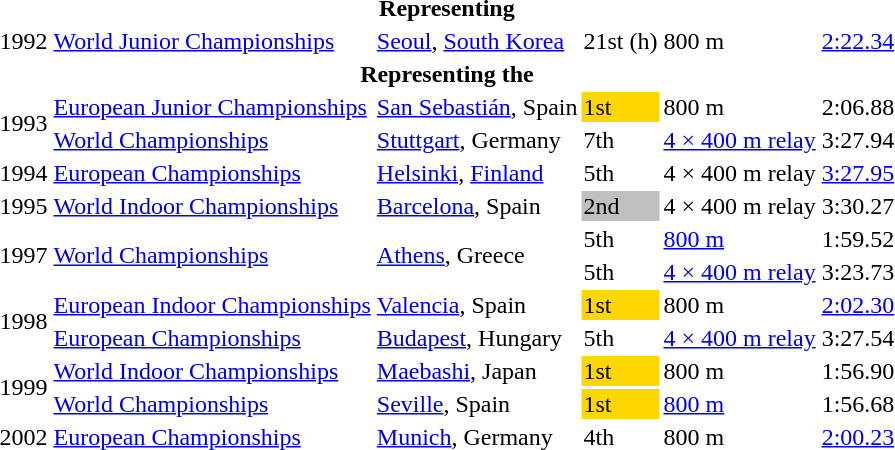<table>
<tr>
<th colspan="6">Representing </th>
</tr>
<tr>
<td>1992</td>
<td><a href='#'>World Junior Championships</a></td>
<td><a href='#'>Seoul</a>, <a href='#'>South Korea</a></td>
<td>21st (h)</td>
<td>800 m</td>
<td><a href='#'>2:22.34</a></td>
</tr>
<tr>
<th colspan="6">Representing the </th>
</tr>
<tr>
<td rowspan=2>1993</td>
<td><a href='#'>European Junior Championships</a></td>
<td><a href='#'>San Sebastián</a>, Spain</td>
<td bgcolor="gold">1st</td>
<td>800 m</td>
<td>2:06.88</td>
</tr>
<tr>
<td><a href='#'>World Championships</a></td>
<td><a href='#'>Stuttgart</a>, Germany</td>
<td>7th</td>
<td><a href='#'>4 × 400 m relay</a></td>
<td>3:27.94</td>
</tr>
<tr>
<td>1994</td>
<td><a href='#'>European Championships</a></td>
<td><a href='#'>Helsinki</a>, <a href='#'>Finland</a></td>
<td>5th</td>
<td>4 × 400 m relay</td>
<td><a href='#'>3:27.95</a></td>
</tr>
<tr>
<td>1995</td>
<td><a href='#'>World Indoor Championships</a></td>
<td><a href='#'>Barcelona</a>, Spain</td>
<td bgcolor="silver">2nd</td>
<td>4 × 400 m relay</td>
<td>3:30.27</td>
</tr>
<tr>
<td rowspan=2>1997</td>
<td rowspan=2><a href='#'>World Championships</a></td>
<td rowspan=2><a href='#'>Athens</a>, Greece</td>
<td>5th</td>
<td><a href='#'>800 m</a></td>
<td>1:59.52</td>
</tr>
<tr>
<td>5th</td>
<td><a href='#'>4 × 400 m relay</a></td>
<td>3:23.73</td>
</tr>
<tr>
<td rowspan=2>1998</td>
<td><a href='#'>European Indoor Championships</a></td>
<td><a href='#'>Valencia</a>, Spain</td>
<td bgcolor="gold">1st</td>
<td>800 m</td>
<td><a href='#'>2:02.30</a></td>
</tr>
<tr>
<td><a href='#'>European Championships</a></td>
<td><a href='#'>Budapest</a>, Hungary</td>
<td>5th</td>
<td><a href='#'>4 × 400 m relay</a></td>
<td>3:27.54</td>
</tr>
<tr>
<td rowspan=2>1999</td>
<td><a href='#'>World Indoor Championships</a></td>
<td><a href='#'>Maebashi</a>, Japan</td>
<td bgcolor="gold">1st</td>
<td>800 m</td>
<td>1:56.90 </td>
</tr>
<tr>
<td><a href='#'>World Championships</a></td>
<td><a href='#'>Seville</a>, Spain</td>
<td bgcolor="gold">1st</td>
<td><a href='#'>800 m</a></td>
<td>1:56.68</td>
</tr>
<tr>
<td>2002</td>
<td><a href='#'>European Championships</a></td>
<td><a href='#'>Munich</a>, Germany</td>
<td>4th</td>
<td>800 m</td>
<td><a href='#'>2:00.23</a></td>
</tr>
</table>
